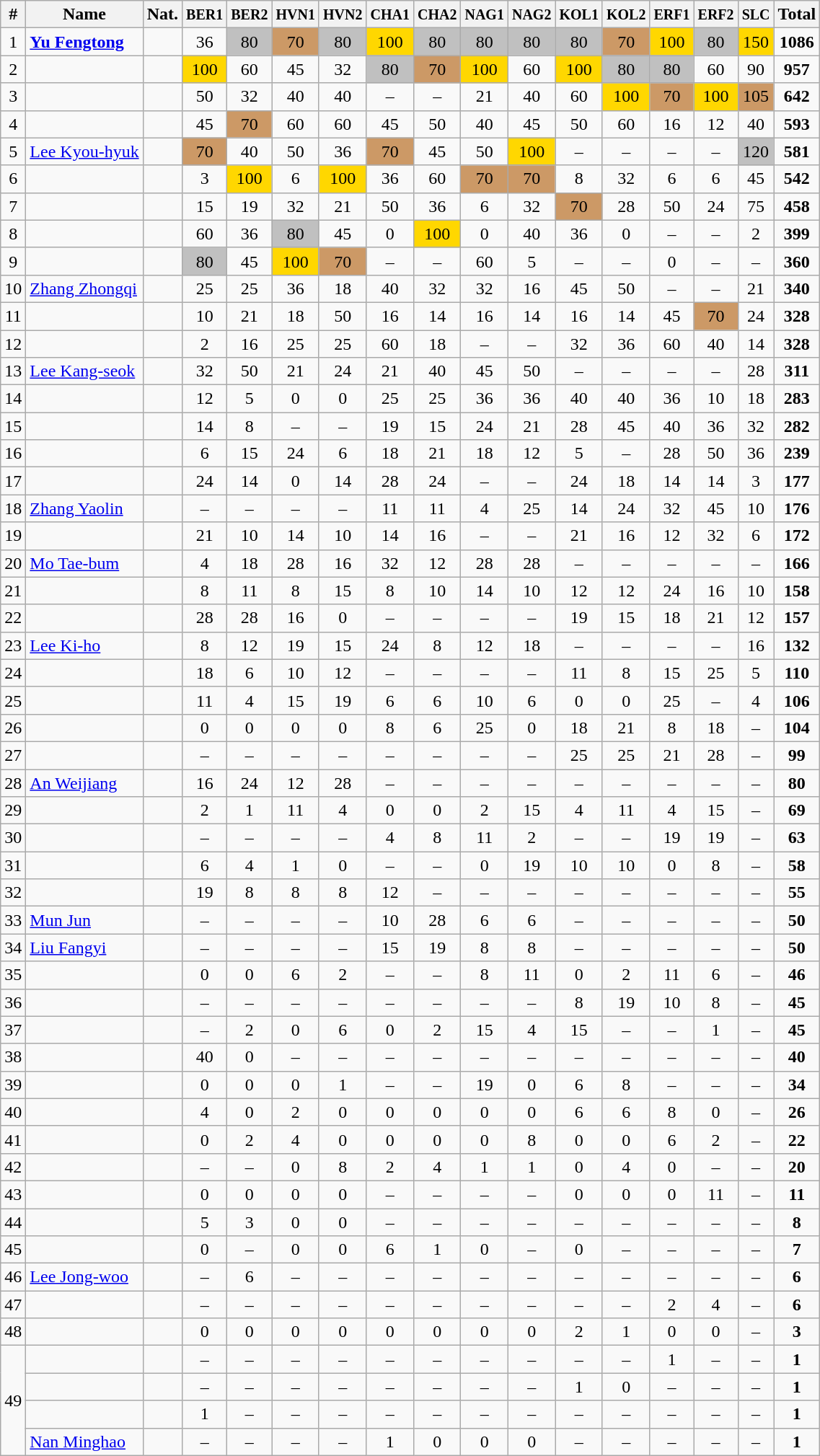<table class="wikitable sortable" style="text-align:center;">
<tr>
<th>#</th>
<th>Name</th>
<th>Nat.</th>
<th><small>BER1</small></th>
<th><small>BER2</small></th>
<th><small>HVN1</small></th>
<th><small>HVN2</small></th>
<th><small>CHA1</small></th>
<th><small>CHA2</small></th>
<th><small>NAG1</small></th>
<th><small>NAG2</small></th>
<th><small>KOL1</small></th>
<th><small>KOL2</small></th>
<th><small>ERF1</small></th>
<th><small>ERF2</small></th>
<th><small>SLC</small></th>
<th>Total</th>
</tr>
<tr>
<td>1</td>
<td align=left><strong><a href='#'>Yu Fengtong</a></strong></td>
<td></td>
<td>36</td>
<td bgcolor="silver">80</td>
<td bgcolor=CC9966>70</td>
<td bgcolor="silver">80</td>
<td bgcolor="gold">100</td>
<td bgcolor="silver">80</td>
<td bgcolor="silver">80</td>
<td bgcolor="silver">80</td>
<td bgcolor="silver">80</td>
<td bgcolor=CC9966>70</td>
<td bgcolor="gold">100</td>
<td bgcolor="silver">80</td>
<td bgcolor="gold">150</td>
<td><strong>1086</strong></td>
</tr>
<tr>
<td>2</td>
<td align=left></td>
<td></td>
<td bgcolor="gold">100</td>
<td>60</td>
<td>45</td>
<td>32</td>
<td bgcolor="silver">80</td>
<td bgcolor=CC9966>70</td>
<td bgcolor="gold">100</td>
<td>60</td>
<td bgcolor="gold">100</td>
<td bgcolor="silver">80</td>
<td bgcolor="silver">80</td>
<td>60</td>
<td>90</td>
<td><strong>957</strong></td>
</tr>
<tr>
<td>3</td>
<td align=left></td>
<td></td>
<td>50</td>
<td>32</td>
<td>40</td>
<td>40</td>
<td>–</td>
<td>–</td>
<td>21</td>
<td>40</td>
<td>60</td>
<td bgcolor="gold">100</td>
<td bgcolor=CC9966>70</td>
<td bgcolor="gold">100</td>
<td bgcolor=CC9966>105</td>
<td><strong>642</strong></td>
</tr>
<tr>
<td>4</td>
<td align=left></td>
<td></td>
<td>45</td>
<td bgcolor=CC9966>70</td>
<td>60</td>
<td>60</td>
<td>45</td>
<td>50</td>
<td>40</td>
<td>45</td>
<td>50</td>
<td>60</td>
<td>16</td>
<td>12</td>
<td>40</td>
<td><strong>593</strong></td>
</tr>
<tr>
<td>5</td>
<td align=left><a href='#'>Lee Kyou-hyuk</a></td>
<td></td>
<td bgcolor=CC9966>70</td>
<td>40</td>
<td>50</td>
<td>36</td>
<td bgcolor=CC9966>70</td>
<td>45</td>
<td>50</td>
<td bgcolor="gold">100</td>
<td>–</td>
<td>–</td>
<td>–</td>
<td>–</td>
<td bgcolor="silver">120</td>
<td><strong>581</strong></td>
</tr>
<tr>
<td>6</td>
<td align=left></td>
<td></td>
<td>3</td>
<td bgcolor="gold">100</td>
<td>6</td>
<td bgcolor="gold">100</td>
<td>36</td>
<td>60</td>
<td bgcolor=CC9966>70</td>
<td bgcolor=CC9966>70</td>
<td>8</td>
<td>32</td>
<td>6</td>
<td>6</td>
<td>45</td>
<td><strong>542</strong></td>
</tr>
<tr>
<td>7</td>
<td align=left></td>
<td></td>
<td>15</td>
<td>19</td>
<td>32</td>
<td>21</td>
<td>50</td>
<td>36</td>
<td>6</td>
<td>32</td>
<td bgcolor=CC9966>70</td>
<td>28</td>
<td>50</td>
<td>24</td>
<td>75</td>
<td><strong>458</strong></td>
</tr>
<tr>
<td>8</td>
<td align=left></td>
<td></td>
<td>60</td>
<td>36</td>
<td bgcolor="silver">80</td>
<td>45</td>
<td>0</td>
<td bgcolor="gold">100</td>
<td>0</td>
<td>40</td>
<td>36</td>
<td>0</td>
<td>–</td>
<td>–</td>
<td>2</td>
<td><strong>399</strong></td>
</tr>
<tr>
<td>9</td>
<td align=left></td>
<td></td>
<td bgcolor="silver">80</td>
<td>45</td>
<td bgcolor="gold">100</td>
<td bgcolor=CC9966>70</td>
<td>–</td>
<td>–</td>
<td>60</td>
<td>5</td>
<td>–</td>
<td>–</td>
<td>0</td>
<td>–</td>
<td>–</td>
<td><strong>360</strong></td>
</tr>
<tr>
<td>10</td>
<td align=left><a href='#'>Zhang Zhongqi</a></td>
<td></td>
<td>25</td>
<td>25</td>
<td>36</td>
<td>18</td>
<td>40</td>
<td>32</td>
<td>32</td>
<td>16</td>
<td>45</td>
<td>50</td>
<td>–</td>
<td>–</td>
<td>21</td>
<td><strong>340</strong></td>
</tr>
<tr>
<td>11</td>
<td align=left></td>
<td></td>
<td>10</td>
<td>21</td>
<td>18</td>
<td>50</td>
<td>16</td>
<td>14</td>
<td>16</td>
<td>14</td>
<td>16</td>
<td>14</td>
<td>45</td>
<td bgcolor=CC9966>70</td>
<td>24</td>
<td><strong>328</strong></td>
</tr>
<tr>
<td>12</td>
<td align=left></td>
<td></td>
<td>2</td>
<td>16</td>
<td>25</td>
<td>25</td>
<td>60</td>
<td>18</td>
<td>–</td>
<td>–</td>
<td>32</td>
<td>36</td>
<td>60</td>
<td>40</td>
<td>14</td>
<td><strong>328</strong></td>
</tr>
<tr>
<td>13</td>
<td align=left><a href='#'>Lee Kang-seok</a></td>
<td></td>
<td>32</td>
<td>50</td>
<td>21</td>
<td>24</td>
<td>21</td>
<td>40</td>
<td>45</td>
<td>50</td>
<td>–</td>
<td>–</td>
<td>–</td>
<td>–</td>
<td>28</td>
<td><strong>311</strong></td>
</tr>
<tr>
<td>14</td>
<td align=left></td>
<td></td>
<td>12</td>
<td>5</td>
<td>0</td>
<td>0</td>
<td>25</td>
<td>25</td>
<td>36</td>
<td>36</td>
<td>40</td>
<td>40</td>
<td>36</td>
<td>10</td>
<td>18</td>
<td><strong>283</strong></td>
</tr>
<tr>
<td>15</td>
<td align=left></td>
<td></td>
<td>14</td>
<td>8</td>
<td>–</td>
<td>–</td>
<td>19</td>
<td>15</td>
<td>24</td>
<td>21</td>
<td>28</td>
<td>45</td>
<td>40</td>
<td>36</td>
<td>32</td>
<td><strong>282</strong></td>
</tr>
<tr>
<td>16</td>
<td align=left></td>
<td></td>
<td>6</td>
<td>15</td>
<td>24</td>
<td>6</td>
<td>18</td>
<td>21</td>
<td>18</td>
<td>12</td>
<td>5</td>
<td>–</td>
<td>28</td>
<td>50</td>
<td>36</td>
<td><strong>239</strong></td>
</tr>
<tr>
<td>17</td>
<td align=left></td>
<td></td>
<td>24</td>
<td>14</td>
<td>0</td>
<td>14</td>
<td>28</td>
<td>24</td>
<td>–</td>
<td>–</td>
<td>24</td>
<td>18</td>
<td>14</td>
<td>14</td>
<td>3</td>
<td><strong>177</strong></td>
</tr>
<tr>
<td>18</td>
<td align=left><a href='#'>Zhang Yaolin</a></td>
<td></td>
<td>–</td>
<td>–</td>
<td>–</td>
<td>–</td>
<td>11</td>
<td>11</td>
<td>4</td>
<td>25</td>
<td>14</td>
<td>24</td>
<td>32</td>
<td>45</td>
<td>10</td>
<td><strong>176</strong></td>
</tr>
<tr>
<td>19</td>
<td align=left></td>
<td></td>
<td>21</td>
<td>10</td>
<td>14</td>
<td>10</td>
<td>14</td>
<td>16</td>
<td>–</td>
<td>–</td>
<td>21</td>
<td>16</td>
<td>12</td>
<td>32</td>
<td>6</td>
<td><strong>172</strong></td>
</tr>
<tr>
<td>20</td>
<td align=left><a href='#'>Mo Tae-bum</a></td>
<td></td>
<td>4</td>
<td>18</td>
<td>28</td>
<td>16</td>
<td>32</td>
<td>12</td>
<td>28</td>
<td>28</td>
<td>–</td>
<td>–</td>
<td>–</td>
<td>–</td>
<td>–</td>
<td><strong>166</strong></td>
</tr>
<tr>
<td>21</td>
<td align=left></td>
<td></td>
<td>8</td>
<td>11</td>
<td>8</td>
<td>15</td>
<td>8</td>
<td>10</td>
<td>14</td>
<td>10</td>
<td>12</td>
<td>12</td>
<td>24</td>
<td>16</td>
<td>10</td>
<td><strong>158</strong></td>
</tr>
<tr>
<td>22</td>
<td align=left></td>
<td></td>
<td>28</td>
<td>28</td>
<td>16</td>
<td>0</td>
<td>–</td>
<td>–</td>
<td>–</td>
<td>–</td>
<td>19</td>
<td>15</td>
<td>18</td>
<td>21</td>
<td>12</td>
<td><strong>157</strong></td>
</tr>
<tr>
<td>23</td>
<td align=left><a href='#'>Lee Ki-ho</a></td>
<td></td>
<td>8</td>
<td>12</td>
<td>19</td>
<td>15</td>
<td>24</td>
<td>8</td>
<td>12</td>
<td>18</td>
<td>–</td>
<td>–</td>
<td>–</td>
<td>–</td>
<td>16</td>
<td><strong>132</strong></td>
</tr>
<tr>
<td>24</td>
<td align=left></td>
<td></td>
<td>18</td>
<td>6</td>
<td>10</td>
<td>12</td>
<td>–</td>
<td>–</td>
<td>–</td>
<td>–</td>
<td>11</td>
<td>8</td>
<td>15</td>
<td>25</td>
<td>5</td>
<td><strong>110</strong></td>
</tr>
<tr>
<td>25</td>
<td align=left></td>
<td></td>
<td>11</td>
<td>4</td>
<td>15</td>
<td>19</td>
<td>6</td>
<td>6</td>
<td>10</td>
<td>6</td>
<td>0</td>
<td>0</td>
<td>25</td>
<td>–</td>
<td>4</td>
<td><strong>106</strong></td>
</tr>
<tr>
<td>26</td>
<td align=left></td>
<td></td>
<td>0</td>
<td>0</td>
<td>0</td>
<td>0</td>
<td>8</td>
<td>6</td>
<td>25</td>
<td>0</td>
<td>18</td>
<td>21</td>
<td>8</td>
<td>18</td>
<td>–</td>
<td><strong>104</strong></td>
</tr>
<tr>
<td>27</td>
<td align=left></td>
<td></td>
<td>–</td>
<td>–</td>
<td>–</td>
<td>–</td>
<td>–</td>
<td>–</td>
<td>–</td>
<td>–</td>
<td>25</td>
<td>25</td>
<td>21</td>
<td>28</td>
<td>–</td>
<td><strong>99</strong></td>
</tr>
<tr>
<td>28</td>
<td align=left><a href='#'>An Weijiang</a></td>
<td></td>
<td>16</td>
<td>24</td>
<td>12</td>
<td>28</td>
<td>–</td>
<td>–</td>
<td>–</td>
<td>–</td>
<td>–</td>
<td>–</td>
<td>–</td>
<td>–</td>
<td>–</td>
<td><strong>80</strong></td>
</tr>
<tr>
<td>29</td>
<td align=left></td>
<td></td>
<td>2</td>
<td>1</td>
<td>11</td>
<td>4</td>
<td>0</td>
<td>0</td>
<td>2</td>
<td>15</td>
<td>4</td>
<td>11</td>
<td>4</td>
<td>15</td>
<td>–</td>
<td><strong>69</strong></td>
</tr>
<tr>
<td>30</td>
<td align=left></td>
<td></td>
<td>–</td>
<td>–</td>
<td>–</td>
<td>–</td>
<td>4</td>
<td>8</td>
<td>11</td>
<td>2</td>
<td>–</td>
<td>–</td>
<td>19</td>
<td>19</td>
<td>–</td>
<td><strong>63</strong></td>
</tr>
<tr>
<td>31</td>
<td align=left></td>
<td></td>
<td>6</td>
<td>4</td>
<td>1</td>
<td>0</td>
<td>–</td>
<td>–</td>
<td>0</td>
<td>19</td>
<td>10</td>
<td>10</td>
<td>0</td>
<td>8</td>
<td>–</td>
<td><strong>58</strong></td>
</tr>
<tr>
<td>32</td>
<td align=left></td>
<td></td>
<td>19</td>
<td>8</td>
<td>8</td>
<td>8</td>
<td>12</td>
<td>–</td>
<td>–</td>
<td>–</td>
<td>–</td>
<td>–</td>
<td>–</td>
<td>–</td>
<td>–</td>
<td><strong>55</strong></td>
</tr>
<tr>
<td>33</td>
<td align=left><a href='#'>Mun Jun</a></td>
<td></td>
<td>–</td>
<td>–</td>
<td>–</td>
<td>–</td>
<td>10</td>
<td>28</td>
<td>6</td>
<td>6</td>
<td>–</td>
<td>–</td>
<td>–</td>
<td>–</td>
<td>–</td>
<td><strong>50</strong></td>
</tr>
<tr>
<td>34</td>
<td align=left><a href='#'>Liu Fangyi</a></td>
<td></td>
<td>–</td>
<td>–</td>
<td>–</td>
<td>–</td>
<td>15</td>
<td>19</td>
<td>8</td>
<td>8</td>
<td>–</td>
<td>–</td>
<td>–</td>
<td>–</td>
<td>–</td>
<td><strong>50</strong></td>
</tr>
<tr>
<td>35</td>
<td align=left></td>
<td></td>
<td>0</td>
<td>0</td>
<td>6</td>
<td>2</td>
<td>–</td>
<td>–</td>
<td>8</td>
<td>11</td>
<td>0</td>
<td>2</td>
<td>11</td>
<td>6</td>
<td>–</td>
<td><strong>46</strong></td>
</tr>
<tr>
<td>36</td>
<td align=left></td>
<td></td>
<td>–</td>
<td>–</td>
<td>–</td>
<td>–</td>
<td>–</td>
<td>–</td>
<td>–</td>
<td>–</td>
<td>8</td>
<td>19</td>
<td>10</td>
<td>8</td>
<td>–</td>
<td><strong>45</strong></td>
</tr>
<tr>
<td>37</td>
<td align=left></td>
<td></td>
<td>–</td>
<td>2</td>
<td>0</td>
<td>6</td>
<td>0</td>
<td>2</td>
<td>15</td>
<td>4</td>
<td>15</td>
<td>–</td>
<td>–</td>
<td>1</td>
<td>–</td>
<td><strong>45</strong></td>
</tr>
<tr>
<td>38</td>
<td align=left></td>
<td></td>
<td>40</td>
<td>0</td>
<td>–</td>
<td>–</td>
<td>–</td>
<td>–</td>
<td>–</td>
<td>–</td>
<td>–</td>
<td>–</td>
<td>–</td>
<td>–</td>
<td>–</td>
<td><strong>40</strong></td>
</tr>
<tr>
<td>39</td>
<td align=left></td>
<td></td>
<td>0</td>
<td>0</td>
<td>0</td>
<td>1</td>
<td>–</td>
<td>–</td>
<td>19</td>
<td>0</td>
<td>6</td>
<td>8</td>
<td>–</td>
<td>–</td>
<td>–</td>
<td><strong>34</strong></td>
</tr>
<tr>
<td>40</td>
<td align=left></td>
<td></td>
<td>4</td>
<td>0</td>
<td>2</td>
<td>0</td>
<td>0</td>
<td>0</td>
<td>0</td>
<td>0</td>
<td>6</td>
<td>6</td>
<td>8</td>
<td>0</td>
<td>–</td>
<td><strong>26</strong></td>
</tr>
<tr>
<td>41</td>
<td align=left></td>
<td></td>
<td>0</td>
<td>2</td>
<td>4</td>
<td>0</td>
<td>0</td>
<td>0</td>
<td>0</td>
<td>8</td>
<td>0</td>
<td>0</td>
<td>6</td>
<td>2</td>
<td>–</td>
<td><strong>22</strong></td>
</tr>
<tr>
<td>42</td>
<td align=left></td>
<td></td>
<td>–</td>
<td>–</td>
<td>0</td>
<td>8</td>
<td>2</td>
<td>4</td>
<td>1</td>
<td>1</td>
<td>0</td>
<td>4</td>
<td>0</td>
<td>–</td>
<td>–</td>
<td><strong>20</strong></td>
</tr>
<tr>
<td>43</td>
<td align=left></td>
<td></td>
<td>0</td>
<td>0</td>
<td>0</td>
<td>0</td>
<td>–</td>
<td>–</td>
<td>–</td>
<td>–</td>
<td>0</td>
<td>0</td>
<td>0</td>
<td>11</td>
<td>–</td>
<td><strong>11</strong></td>
</tr>
<tr>
<td>44</td>
<td align=left></td>
<td></td>
<td>5</td>
<td>3</td>
<td>0</td>
<td>0</td>
<td>–</td>
<td>–</td>
<td>–</td>
<td>–</td>
<td>–</td>
<td>–</td>
<td>–</td>
<td>–</td>
<td>–</td>
<td><strong>8</strong></td>
</tr>
<tr>
<td>45</td>
<td align=left></td>
<td></td>
<td>0</td>
<td>–</td>
<td>0</td>
<td>0</td>
<td>6</td>
<td>1</td>
<td>0</td>
<td>–</td>
<td>0</td>
<td>–</td>
<td>–</td>
<td>–</td>
<td>–</td>
<td><strong>7</strong></td>
</tr>
<tr>
<td>46</td>
<td align=left><a href='#'>Lee Jong-woo</a></td>
<td></td>
<td>–</td>
<td>6</td>
<td>–</td>
<td>–</td>
<td>–</td>
<td>–</td>
<td>–</td>
<td>–</td>
<td>–</td>
<td>–</td>
<td>–</td>
<td>–</td>
<td>–</td>
<td><strong>6</strong></td>
</tr>
<tr>
<td>47</td>
<td align=left></td>
<td></td>
<td>–</td>
<td>–</td>
<td>–</td>
<td>–</td>
<td>–</td>
<td>–</td>
<td>–</td>
<td>–</td>
<td>–</td>
<td>–</td>
<td>2</td>
<td>4</td>
<td>–</td>
<td><strong>6</strong></td>
</tr>
<tr>
<td>48</td>
<td align=left></td>
<td></td>
<td>0</td>
<td>0</td>
<td>0</td>
<td>0</td>
<td>0</td>
<td>0</td>
<td>0</td>
<td>0</td>
<td>2</td>
<td>1</td>
<td>0</td>
<td>0</td>
<td>–</td>
<td><strong>3</strong></td>
</tr>
<tr>
<td rowspan=4>49</td>
<td align=left></td>
<td></td>
<td>–</td>
<td>–</td>
<td>–</td>
<td>–</td>
<td>–</td>
<td>–</td>
<td>–</td>
<td>–</td>
<td>–</td>
<td>–</td>
<td>1</td>
<td>–</td>
<td>–</td>
<td><strong>1</strong></td>
</tr>
<tr>
<td align=left></td>
<td></td>
<td>–</td>
<td>–</td>
<td>–</td>
<td>–</td>
<td>–</td>
<td>–</td>
<td>–</td>
<td>–</td>
<td>1</td>
<td>0</td>
<td>–</td>
<td>–</td>
<td>–</td>
<td><strong>1</strong></td>
</tr>
<tr>
<td align=left></td>
<td></td>
<td>1</td>
<td>–</td>
<td>–</td>
<td>–</td>
<td>–</td>
<td>–</td>
<td>–</td>
<td>–</td>
<td>–</td>
<td>–</td>
<td>–</td>
<td>–</td>
<td>–</td>
<td><strong>1</strong></td>
</tr>
<tr>
<td align=left><a href='#'>Nan Minghao</a></td>
<td></td>
<td>–</td>
<td>–</td>
<td>–</td>
<td>–</td>
<td>1</td>
<td>0</td>
<td>0</td>
<td>0</td>
<td>–</td>
<td>–</td>
<td>–</td>
<td>–</td>
<td>–</td>
<td><strong>1</strong></td>
</tr>
</table>
